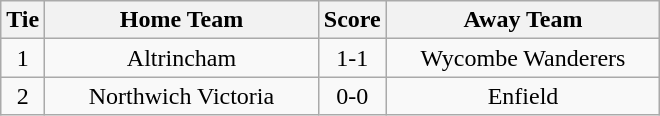<table class="wikitable" style="text-align:center;">
<tr>
<th width=20>Tie</th>
<th width=175>Home Team</th>
<th width=20>Score</th>
<th width=175>Away Team</th>
</tr>
<tr>
<td>1</td>
<td>Altrincham</td>
<td>1-1</td>
<td>Wycombe Wanderers</td>
</tr>
<tr>
<td>2</td>
<td>Northwich Victoria</td>
<td>0-0</td>
<td>Enfield</td>
</tr>
</table>
